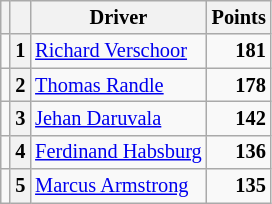<table class="wikitable" style="font-size: 85%;">
<tr>
<th></th>
<th></th>
<th>Driver</th>
<th>Points</th>
</tr>
<tr>
<td style="text-align:left;"></td>
<th>1</th>
<td> <a href='#'>Richard Verschoor</a></td>
<td style="text-align:right;"><strong>181</strong></td>
</tr>
<tr>
<td style="text-align:left;"></td>
<th>2</th>
<td> <a href='#'>Thomas Randle</a></td>
<td style="text-align:right;"><strong>178</strong></td>
</tr>
<tr>
<td style="text-align:left;"></td>
<th>3</th>
<td> <a href='#'>Jehan Daruvala</a></td>
<td style="text-align:right;"><strong>142</strong></td>
</tr>
<tr>
<td style="text-align:left;"></td>
<th>4</th>
<td> <a href='#'>Ferdinand Habsburg</a></td>
<td style="text-align:right;"><strong>136</strong></td>
</tr>
<tr>
<td style="text-align:left;"></td>
<th>5</th>
<td> <a href='#'>Marcus Armstrong</a></td>
<td style="text-align:right;"><strong>135</strong></td>
</tr>
</table>
